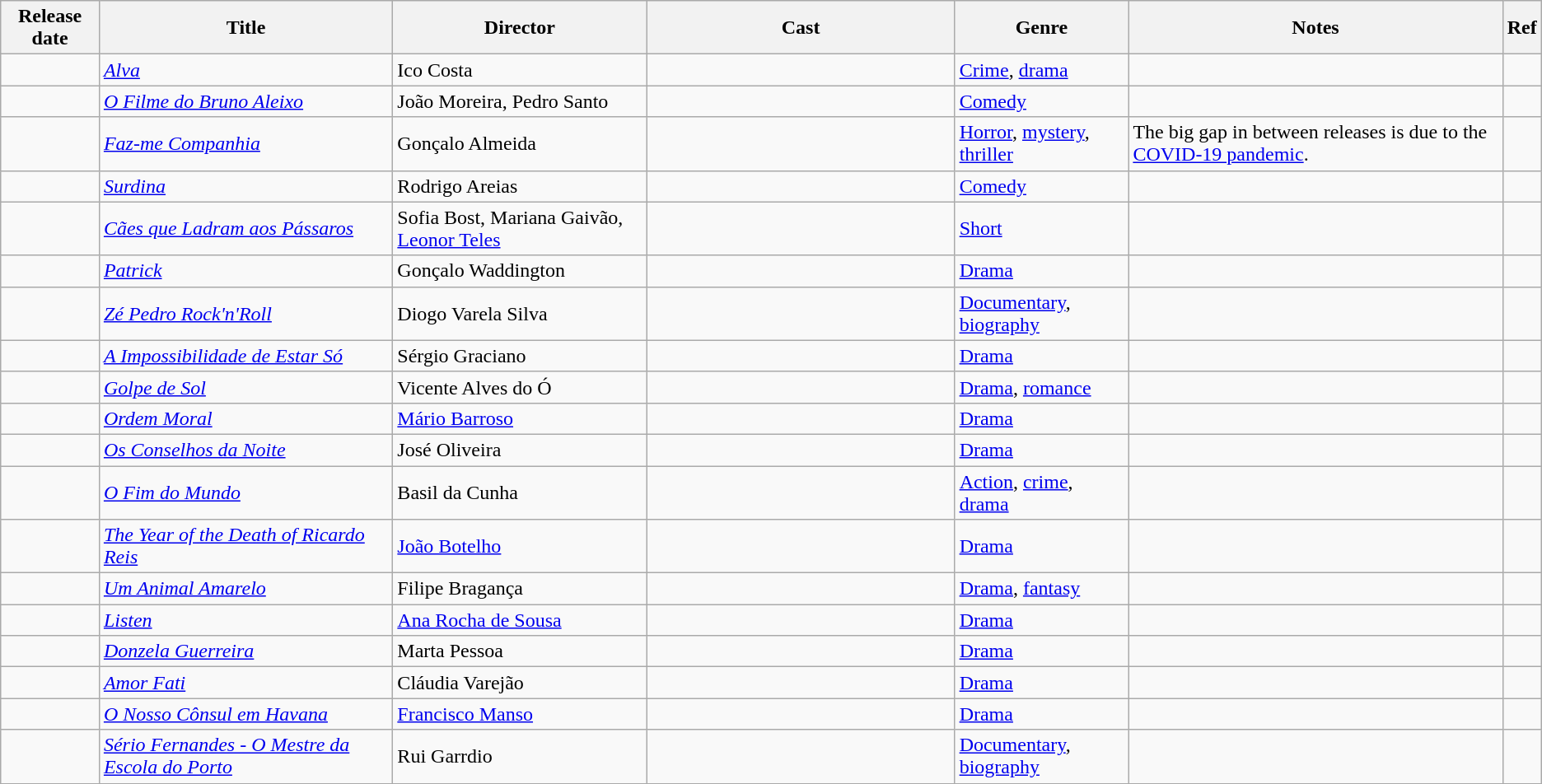<table class="wikitable sortable">
<tr>
<th>Release date</th>
<th>Title</th>
<th>Director</th>
<th style="width:20%;">Cast</th>
<th>Genre</th>
<th>Notes</th>
<th>Ref</th>
</tr>
<tr>
<td></td>
<td><a href='#'><em>Alva</em></a></td>
<td>Ico Costa</td>
<td></td>
<td><a href='#'>Crime</a>, <a href='#'>drama</a></td>
<td></td>
<td></td>
</tr>
<tr>
<td></td>
<td><em><a href='#'>O Filme do Bruno Aleixo</a></em></td>
<td>João Moreira, Pedro Santo</td>
<td></td>
<td><a href='#'>Comedy</a></td>
<td></td>
<td></td>
</tr>
<tr>
<td></td>
<td><em><a href='#'>Faz-me Companhia</a></em></td>
<td>Gonçalo Almeida</td>
<td></td>
<td><a href='#'>Horror</a>, <a href='#'>mystery</a>, <a href='#'>thriller</a></td>
<td>The big gap in between releases is due to the <a href='#'>COVID-19 pandemic</a>.</td>
<td></td>
</tr>
<tr>
<td></td>
<td><em><a href='#'>Surdina</a></em></td>
<td>Rodrigo Areias</td>
<td></td>
<td><a href='#'>Comedy</a></td>
<td></td>
<td></td>
</tr>
<tr>
<td></td>
<td><em><a href='#'>Cães que Ladram aos Pássaros</a></em></td>
<td>Sofia Bost, Mariana Gaivão, <a href='#'>Leonor Teles</a></td>
<td></td>
<td><a href='#'>Short</a></td>
<td></td>
<td></td>
</tr>
<tr>
<td></td>
<td><a href='#'><em>Patrick</em></a></td>
<td>Gonçalo Waddington</td>
<td></td>
<td><a href='#'>Drama</a></td>
<td></td>
<td></td>
</tr>
<tr>
<td></td>
<td><em><a href='#'>Zé Pedro Rock'n'Roll</a></em></td>
<td>Diogo Varela Silva</td>
<td></td>
<td><a href='#'>Documentary</a>, <a href='#'>biography</a></td>
<td></td>
<td></td>
</tr>
<tr>
<td></td>
<td><em><a href='#'>A Impossibilidade de Estar Só</a></em></td>
<td>Sérgio Graciano</td>
<td></td>
<td><a href='#'>Drama</a></td>
<td></td>
<td></td>
</tr>
<tr>
<td></td>
<td><em><a href='#'>Golpe de Sol</a></em></td>
<td>Vicente Alves do Ó</td>
<td></td>
<td><a href='#'>Drama</a>, <a href='#'>romance</a></td>
<td></td>
<td></td>
</tr>
<tr>
<td></td>
<td><em><a href='#'>Ordem Moral</a></em></td>
<td><a href='#'>Mário Barroso</a></td>
<td></td>
<td><a href='#'>Drama</a></td>
<td></td>
<td></td>
</tr>
<tr>
<td></td>
<td><em><a href='#'>Os Conselhos da Noite</a></em></td>
<td>José Oliveira</td>
<td></td>
<td><a href='#'>Drama</a></td>
<td></td>
<td></td>
</tr>
<tr>
<td></td>
<td><a href='#'><em>O Fim do Mundo</em></a></td>
<td>Basil da Cunha</td>
<td></td>
<td><a href='#'>Action</a>, <a href='#'>crime</a>, <a href='#'>drama</a></td>
<td></td>
<td></td>
</tr>
<tr>
<td></td>
<td><em><a href='#'>The Year of the Death of Ricardo Reis</a></em></td>
<td><a href='#'>João Botelho</a></td>
<td></td>
<td><a href='#'>Drama</a></td>
<td></td>
<td></td>
</tr>
<tr>
<td></td>
<td><em><a href='#'>Um Animal Amarelo</a></em></td>
<td>Filipe Bragança</td>
<td></td>
<td><a href='#'>Drama</a>, <a href='#'>fantasy</a></td>
<td></td>
<td></td>
</tr>
<tr>
<td></td>
<td><a href='#'><em>Listen</em></a></td>
<td><a href='#'>Ana Rocha de Sousa</a></td>
<td></td>
<td><a href='#'>Drama</a></td>
<td></td>
<td></td>
</tr>
<tr>
<td></td>
<td><em><a href='#'>Donzela Guerreira</a></em></td>
<td>Marta Pessoa</td>
<td></td>
<td><a href='#'>Drama</a></td>
<td></td>
<td></td>
</tr>
<tr>
<td></td>
<td><a href='#'><em>Amor Fati</em></a></td>
<td>Cláudia Varejão</td>
<td></td>
<td><a href='#'>Drama</a></td>
<td></td>
<td></td>
</tr>
<tr>
<td></td>
<td><em><a href='#'>O Nosso Cônsul em Havana</a></em></td>
<td><a href='#'>Francisco Manso</a></td>
<td></td>
<td><a href='#'>Drama</a></td>
<td></td>
<td></td>
</tr>
<tr>
<td></td>
<td><em><a href='#'>Sério Fernandes - O Mestre da Escola do Porto</a></em></td>
<td>Rui Garrdio</td>
<td></td>
<td><a href='#'>Documentary</a>, <a href='#'>biography</a></td>
<td></td>
<td></td>
</tr>
<tr>
</tr>
</table>
